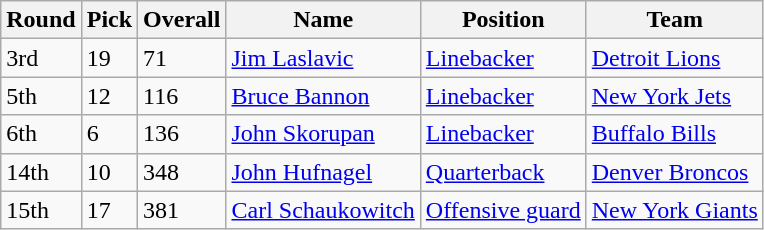<table class="wikitable">
<tr>
<th>Round</th>
<th>Pick</th>
<th>Overall</th>
<th>Name</th>
<th>Position</th>
<th>Team</th>
</tr>
<tr>
<td>3rd</td>
<td>19</td>
<td>71</td>
<td><a href='#'>Jim Laslavic</a></td>
<td><a href='#'>Linebacker</a></td>
<td><a href='#'>Detroit Lions</a></td>
</tr>
<tr>
<td>5th</td>
<td>12</td>
<td>116</td>
<td><a href='#'>Bruce Bannon</a></td>
<td><a href='#'>Linebacker</a></td>
<td><a href='#'>New York Jets</a></td>
</tr>
<tr>
<td>6th</td>
<td>6</td>
<td>136</td>
<td><a href='#'>John Skorupan</a></td>
<td><a href='#'>Linebacker</a></td>
<td><a href='#'>Buffalo Bills</a></td>
</tr>
<tr>
<td>14th</td>
<td>10</td>
<td>348</td>
<td><a href='#'>John Hufnagel</a></td>
<td><a href='#'>Quarterback</a></td>
<td><a href='#'>Denver Broncos</a></td>
</tr>
<tr>
<td>15th</td>
<td>17</td>
<td>381</td>
<td><a href='#'>Carl Schaukowitch</a></td>
<td><a href='#'>Offensive guard</a></td>
<td><a href='#'>New York Giants</a></td>
</tr>
</table>
